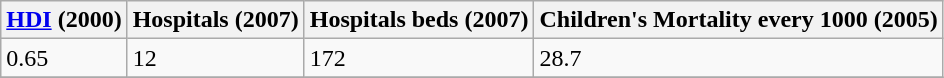<table class="wikitable" border="1">
<tr>
<th><a href='#'>HDI</a> (2000)</th>
<th>Hospitals (2007)</th>
<th>Hospitals beds (2007)</th>
<th>Children's Mortality every 1000 (2005)</th>
</tr>
<tr>
<td>0.65</td>
<td>12</td>
<td>172</td>
<td>28.7</td>
</tr>
<tr>
</tr>
</table>
